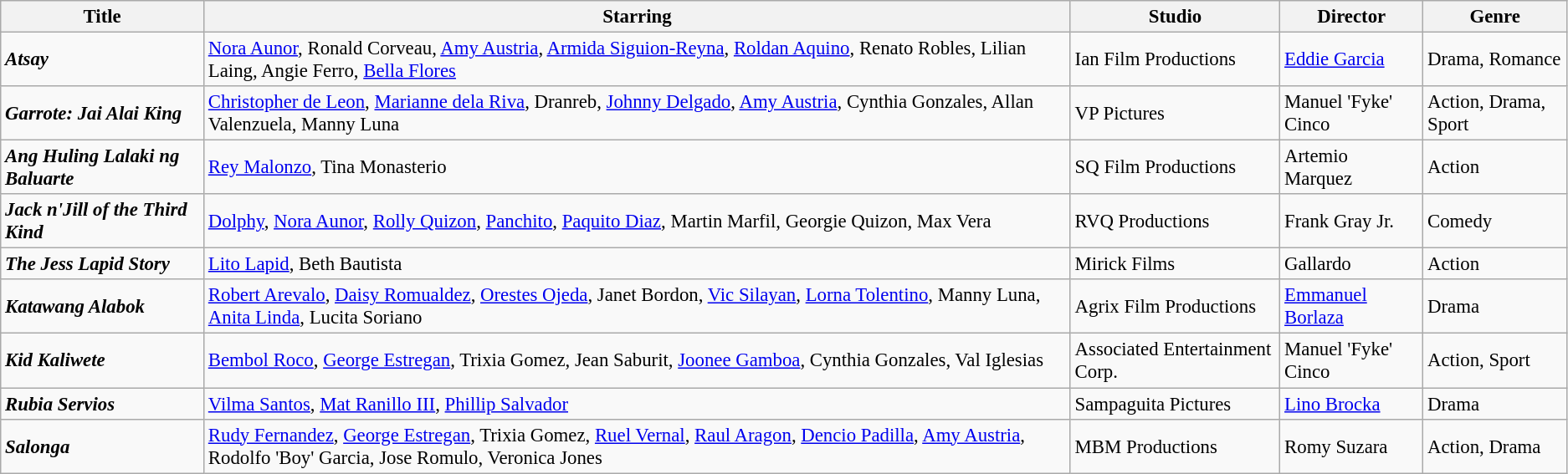<table class="wikitable" style="font-size:95%">
<tr>
<th>Title</th>
<th>Starring</th>
<th>Studio</th>
<th>Director</th>
<th>Genre</th>
</tr>
<tr>
<td><strong><em>Atsay</em></strong></td>
<td><a href='#'>Nora Aunor</a>, Ronald Corveau, <a href='#'>Amy Austria</a>, <a href='#'>Armida Siguion-Reyna</a>, <a href='#'>Roldan Aquino</a>, Renato Robles, Lilian Laing, Angie Ferro, <a href='#'>Bella Flores</a></td>
<td>Ian Film Productions</td>
<td><a href='#'>Eddie Garcia</a></td>
<td>Drama, Romance</td>
</tr>
<tr>
<td><strong><em>Garrote: Jai Alai King</em></strong></td>
<td><a href='#'>Christopher de Leon</a>, <a href='#'>Marianne dela Riva</a>, Dranreb, <a href='#'>Johnny Delgado</a>, <a href='#'>Amy Austria</a>, Cynthia Gonzales, Allan Valenzuela, Manny Luna</td>
<td>VP Pictures</td>
<td>Manuel 'Fyke' Cinco</td>
<td>Action, Drama, Sport</td>
</tr>
<tr>
<td><strong><em>Ang Huling Lalaki ng Baluarte</em></strong></td>
<td><a href='#'>Rey Malonzo</a>, Tina Monasterio</td>
<td>SQ Film Productions</td>
<td>Artemio Marquez</td>
<td>Action</td>
</tr>
<tr>
<td><strong><em>Jack n'Jill of the Third Kind</em></strong></td>
<td><a href='#'>Dolphy</a>, <a href='#'>Nora Aunor</a>, <a href='#'>Rolly Quizon</a>, <a href='#'>Panchito</a>, <a href='#'>Paquito Diaz</a>, Martin Marfil, Georgie Quizon, Max Vera</td>
<td>RVQ Productions</td>
<td>Frank Gray Jr.</td>
<td>Comedy</td>
</tr>
<tr>
<td><strong><em>The Jess Lapid Story</em></strong></td>
<td><a href='#'>Lito Lapid</a>, Beth Bautista</td>
<td>Mirick Films</td>
<td>Gallardo</td>
<td>Action</td>
</tr>
<tr>
<td><strong><em>Katawang Alabok</em></strong></td>
<td><a href='#'>Robert Arevalo</a>, <a href='#'>Daisy Romualdez</a>, <a href='#'>Orestes Ojeda</a>, Janet Bordon, <a href='#'>Vic Silayan</a>, <a href='#'>Lorna Tolentino</a>, Manny Luna, <a href='#'>Anita Linda</a>, Lucita Soriano</td>
<td>Agrix Film Productions</td>
<td><a href='#'>Emmanuel Borlaza</a></td>
<td>Drama</td>
</tr>
<tr>
<td><strong><em>Kid Kaliwete</em></strong></td>
<td><a href='#'>Bembol Roco</a>, <a href='#'>George Estregan</a>, Trixia Gomez, Jean Saburit, <a href='#'>Joonee Gamboa</a>, Cynthia Gonzales, Val Iglesias</td>
<td>Associated Entertainment Corp.</td>
<td>Manuel 'Fyke' Cinco</td>
<td>Action, Sport</td>
</tr>
<tr>
<td><strong><em>Rubia Servios</em></strong></td>
<td><a href='#'>Vilma Santos</a>, <a href='#'>Mat Ranillo III</a>, <a href='#'>Phillip Salvador</a></td>
<td>Sampaguita Pictures</td>
<td><a href='#'>Lino Brocka</a></td>
<td>Drama</td>
</tr>
<tr>
<td><strong><em>Salonga</em></strong></td>
<td><a href='#'>Rudy Fernandez</a>, <a href='#'>George Estregan</a>, Trixia Gomez, <a href='#'>Ruel Vernal</a>, <a href='#'>Raul Aragon</a>, <a href='#'>Dencio Padilla</a>, <a href='#'>Amy Austria</a>, Rodolfo 'Boy' Garcia, Jose Romulo, Veronica Jones</td>
<td>MBM Productions</td>
<td>Romy Suzara</td>
<td>Action, Drama</td>
</tr>
</table>
